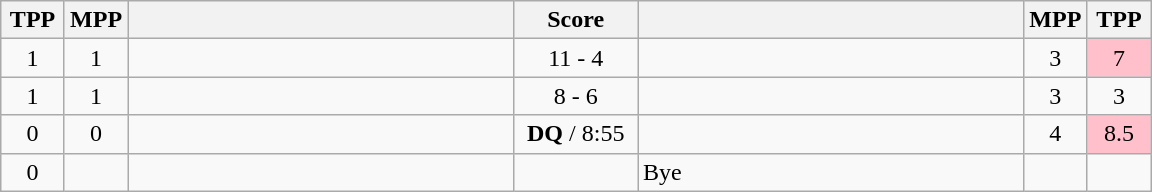<table class="wikitable" style="text-align: center;" |>
<tr>
<th width="35">TPP</th>
<th width="35">MPP</th>
<th width="250"></th>
<th width="75">Score</th>
<th width="250"></th>
<th width="35">MPP</th>
<th width="35">TPP</th>
</tr>
<tr>
<td>1</td>
<td>1</td>
<td style="text-align:left;"><strong></strong></td>
<td>11 - 4</td>
<td style="text-align:left;"></td>
<td>3</td>
<td bgcolor=pink>7</td>
</tr>
<tr>
<td>1</td>
<td>1</td>
<td style="text-align:left;"><strong></strong></td>
<td>8 - 6</td>
<td style="text-align:left;"></td>
<td>3</td>
<td>3</td>
</tr>
<tr>
<td>0</td>
<td>0</td>
<td style="text-align:left;"><strong></strong></td>
<td><strong>DQ</strong> / 8:55</td>
<td style="text-align:left;"></td>
<td>4</td>
<td bgcolor=pink>8.5</td>
</tr>
<tr>
<td>0</td>
<td></td>
<td style="text-align:left;"><strong></strong></td>
<td></td>
<td style="text-align:left;">Bye</td>
<td></td>
<td></td>
</tr>
</table>
